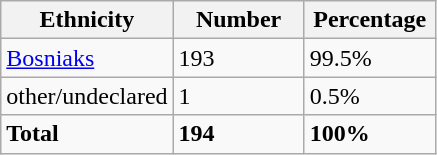<table class="wikitable">
<tr>
<th width="100px">Ethnicity</th>
<th width="80px">Number</th>
<th width="80px">Percentage</th>
</tr>
<tr>
<td><a href='#'>Bosniaks</a></td>
<td>193</td>
<td>99.5%</td>
</tr>
<tr>
<td>other/undeclared</td>
<td>1</td>
<td>0.5%</td>
</tr>
<tr>
<td><strong>Total</strong></td>
<td><strong>194</strong></td>
<td><strong>100%</strong></td>
</tr>
</table>
